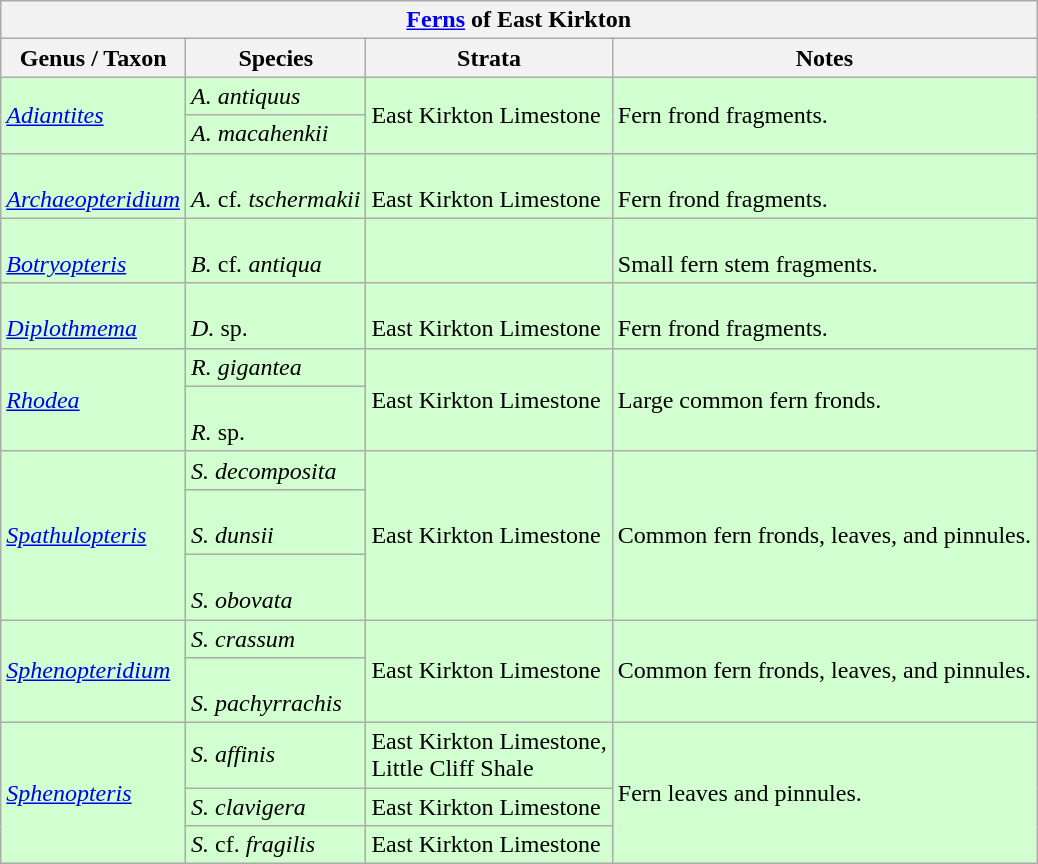<table class="wikitable" align="center">
<tr>
<th colspan="4" align="center"><strong><a href='#'>Ferns</a> of East Kirkton</strong></th>
</tr>
<tr>
<th>Genus / Taxon</th>
<th>Species</th>
<th>Strata</th>
<th>Notes</th>
</tr>
<tr>
<td rowspan="2" style="background:#D1FFCF;"><em><a href='#'>Adiantites</a></em></td>
<td style="background:#D1FFCF;"><em>A. antiquus</em></td>
<td rowspan="2" style="background:#D1FFCF;">East Kirkton Limestone</td>
<td rowspan="2" style="background:#D1FFCF;">Fern frond fragments.</td>
</tr>
<tr>
<td style="background:#D1FFCF;"><em>A. macahenkii</em></td>
</tr>
<tr>
<td style="background:#D1FFCF;"><br><em><a href='#'>Archaeopteridium</a></em></td>
<td style="background:#D1FFCF;"><br><em>A.</em> cf<em>. tschermakii</em></td>
<td style="background:#D1FFCF;"><br>East Kirkton Limestone</td>
<td style="background:#D1FFCF;"><br>Fern frond fragments.</td>
</tr>
<tr>
<td style="background:#D1FFCF;"><br><em><a href='#'>Botryopteris</a></em></td>
<td style="background:#D1FFCF;"><br><em>B.</em> cf<em>. antiqua</em></td>
<td style="background:#D1FFCF;"></td>
<td style="background:#D1FFCF;"><br>Small fern stem fragments.</td>
</tr>
<tr>
<td style="background:#D1FFCF;"><br><em><a href='#'>Diplothmema</a></em></td>
<td style="background:#D1FFCF;"><br><em>D.</em> sp.</td>
<td style="background:#D1FFCF;"><br>East Kirkton Limestone</td>
<td style="background:#D1FFCF;"><br>Fern frond fragments.</td>
</tr>
<tr>
<td rowspan="2" style="background:#D1FFCF;"><em><a href='#'>Rhodea</a></em></td>
<td style="background:#D1FFCF;"><em>R. gigantea</em></td>
<td rowspan="2" style="background:#D1FFCF;">East Kirkton Limestone</td>
<td rowspan="2" style="background:#D1FFCF;">Large common fern fronds.</td>
</tr>
<tr>
<td style="background:#D1FFCF;"><br><em>R.</em> sp.</td>
</tr>
<tr>
<td rowspan="3" style="background:#D1FFCF;"><em><a href='#'>Spathulopteris</a></em></td>
<td style="background:#D1FFCF;"><em>S. decomposita</em></td>
<td rowspan="3" style="background:#D1FFCF;">East Kirkton Limestone</td>
<td rowspan="3" style="background:#D1FFCF;">Common fern fronds, leaves, and pinnules.</td>
</tr>
<tr>
<td style="background:#D1FFCF;"><br><em>S. dunsii</em></td>
</tr>
<tr>
<td style="background:#D1FFCF;"><br><em>S. obovata</em></td>
</tr>
<tr>
<td rowspan="2" style="background:#D1FFCF;"><em><a href='#'>Sphenopteridium</a></em></td>
<td style="background:#D1FFCF;"><em>S. crassum</em></td>
<td rowspan="2" style="background:#D1FFCF;">East Kirkton Limestone</td>
<td rowspan="2" style="background:#D1FFCF;">Common fern fronds, leaves, and pinnules.</td>
</tr>
<tr>
<td style="background:#D1FFCF;"><br><em>S. pachyrrachis</em></td>
</tr>
<tr>
<td rowspan="3" style="background:#D1FFCF;"><em><a href='#'>Sphenopteris</a></em></td>
<td style="background:#D1FFCF;"><em>S. affinis</em></td>
<td style="background:#D1FFCF;">East Kirkton Limestone,<br>Little Cliff Shale</td>
<td rowspan="3" style="background:#D1FFCF;">Fern leaves and pinnules.</td>
</tr>
<tr>
<td style="background:#D1FFCF;"><em>S. clavigera</em></td>
<td style="background:#D1FFCF;">East Kirkton Limestone</td>
</tr>
<tr>
<td style="background:#D1FFCF;"><em>S.</em> cf. <em>fragilis</em></td>
<td style="background:#D1FFCF;">East Kirkton Limestone</td>
</tr>
</table>
